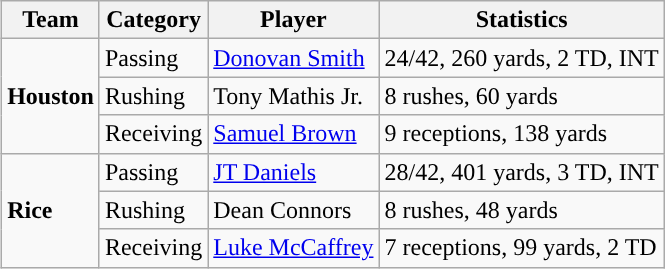<table class="wikitable" style="float: right;">
<tr>
<th>Team</th>
<th>Category</th>
<th>Player</th>
<th>Statistics</th>
</tr>
<tr>
<td rowspan=3><strong>Houston</strong></td>
<td>Passing</td>
<td><a href='#'>Donovan Smith</a></td>
<td>24/42, 260 yards, 2 TD, INT</td>
</tr>
<tr>
<td>Rushing</td>
<td>Tony Mathis Jr.</td>
<td>8 rushes, 60 yards</td>
</tr>
<tr>
<td>Receiving</td>
<td><a href='#'>Samuel Brown</a></td>
<td>9 receptions, 138 yards</td>
</tr>
<tr>
<td rowspan=3><strong>Rice</strong></td>
<td>Passing</td>
<td><a href='#'>JT Daniels</a></td>
<td>28/42, 401 yards, 3 TD, INT</td>
</tr>
<tr>
<td>Rushing</td>
<td>Dean Connors</td>
<td>8 rushes, 48 yards</td>
</tr>
<tr>
<td>Receiving</td>
<td><a href='#'>Luke McCaffrey</a></td>
<td>7 receptions, 99 yards, 2 TD</td>
</tr>
</table>
